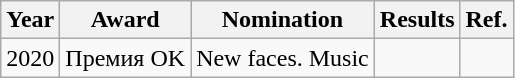<table class="wikitable">
<tr>
<th>Year</th>
<th>Award</th>
<th>Nomination</th>
<th>Results</th>
<th>Ref.</th>
</tr>
<tr>
<td align="center">2020</td>
<td>Премия OK</td>
<td>New faces. Music</td>
<td></td>
<td></td>
</tr>
</table>
